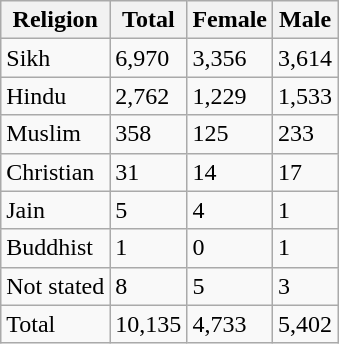<table class="wikitable sortable">
<tr>
<th>Religion</th>
<th>Total</th>
<th>Female</th>
<th>Male</th>
</tr>
<tr>
<td>Sikh</td>
<td>6,970</td>
<td>3,356</td>
<td>3,614</td>
</tr>
<tr>
<td>Hindu</td>
<td>2,762</td>
<td>1,229</td>
<td>1,533</td>
</tr>
<tr>
<td>Muslim</td>
<td>358</td>
<td>125</td>
<td>233</td>
</tr>
<tr>
<td>Christian</td>
<td>31</td>
<td>14</td>
<td>17</td>
</tr>
<tr>
<td>Jain</td>
<td>5</td>
<td>4</td>
<td>1</td>
</tr>
<tr>
<td>Buddhist</td>
<td>1</td>
<td>0</td>
<td>1</td>
</tr>
<tr>
<td>Not stated</td>
<td>8</td>
<td>5</td>
<td>3</td>
</tr>
<tr>
<td>Total</td>
<td>10,135</td>
<td>4,733</td>
<td>5,402</td>
</tr>
</table>
